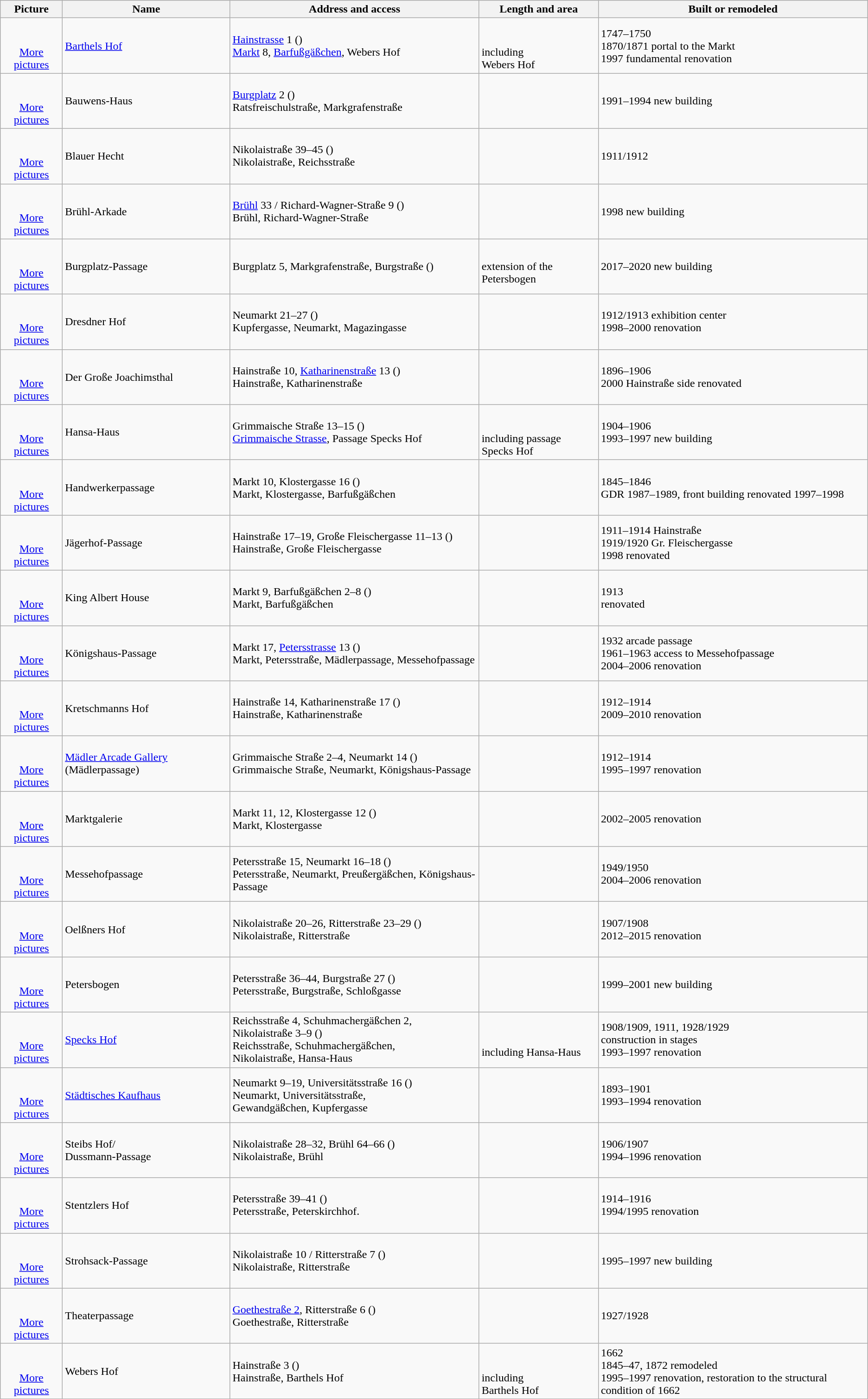<table class="wikitable toptextcells sortable">
<tr>
<th class="unsortable">Picture</th>
<th>Name</th>
<th>Address and access</th>
<th>Length and area</th>
<th>Built or remodeled</th>
</tr>
<tr>
<td style="text-align:center"><br><br><a href='#'>More pictures</a></td>
<td><a href='#'>Barthels Hof</a></td>
<td><a href='#'>Hainstrasse</a> 1 ()<br><a href='#'>Markt</a> 8, <a href='#'>Barfußgäßchen</a>, Webers Hof</td>
<td><br> <br> including<br> Webers Hof</td>
<td>1747–1750<br> 1870/1871 portal to the Markt<br> 1997 fundamental renovation</td>
</tr>
<tr>
<td style="text-align:center"><br><br><a href='#'>More pictures</a></td>
<td>Bauwens-Haus</td>
<td><a href='#'>Burgplatz</a> 2 ()<br> Ratsfreischulstraße, Markgrafenstraße</td>
<td><br> </td>
<td>1991–1994 new building</td>
</tr>
<tr>
<td style="text-align:center"><br><br><a href='#'>More pictures</a></td>
<td>Blauer Hecht</td>
<td>Nikolaistraße 39–45 ()<br> Nikolaistraße, Reichsstraße</td>
<td><br> </td>
<td>1911/1912</td>
</tr>
<tr>
<td style="text-align:center"><br><br><a href='#'>More pictures</a></td>
<td>Brühl-Arkade</td>
<td><a href='#'>Brühl</a> 33 / Richard-Wagner-Straße 9 ()<br> Brühl, Richard-Wagner-Straße</td>
<td><br> </td>
<td>1998 new building</td>
</tr>
<tr>
<td style="text-align:center"><br><br><a href='#'>More pictures</a></td>
<td>Burgplatz-Passage</td>
<td>Burgplatz 5, Markgrafenstraße, Burgstraße ()</td>
<td><br> extension of the Petersbogen</td>
<td>2017–2020 new building</td>
</tr>
<tr>
<td style="text-align:center"><br><br><a href='#'>More pictures</a></td>
<td>Dresdner Hof</td>
<td>Neumarkt 21–27 ()<br> Kupfergasse, Neumarkt, Magazingasse</td>
<td><br> </td>
<td>1912/1913 exhibition center<br> 1998–2000 renovation</td>
</tr>
<tr>
<td style="text-align:center"><br><br><a href='#'>More pictures</a></td>
<td>Der Große Joachimsthal</td>
<td>Hainstraße 10, <a href='#'>Katharinenstraße</a> 13 ()<br> Hainstraße, Katharinenstraße</td>
<td><br> </td>
<td>1896–1906<br> 2000 Hainstraße side renovated</td>
</tr>
<tr>
<td style="text-align:center"><br><br><a href='#'>More pictures</a></td>
<td>Hansa-Haus</td>
<td>Grimmaische Straße 13–15 ()<br> <a href='#'>Grimmaische Strasse</a>, Passage Specks Hof</td>
<td><br> <br> including passage<br> Specks Hof</td>
<td>1904–1906<br> 1993–1997 new building</td>
</tr>
<tr>
<td style="text-align:center"><br><br><a href='#'>More pictures</a></td>
<td>Handwerkerpassage</td>
<td>Markt 10, Klostergasse 16 ()<br> Markt, Klostergasse, Barfußgäßchen</td>
<td><br> </td>
<td>1845–1846<br> GDR 1987–1989, front building renovated 1997–1998</td>
</tr>
<tr>
<td style="text-align:center"><br><br><a href='#'>More pictures</a></td>
<td>Jägerhof-Passage</td>
<td>Hainstraße 17–19, Große Fleischergasse 11–13 ()<br> Hainstraße, Große Fleischergasse</td>
<td><br> </td>
<td>1911–1914 Hainstraße<br> 1919/1920 Gr. Fleischergasse<br> 1998 renovated</td>
</tr>
<tr>
<td style="text-align:center"><br><br><a href='#'>More pictures</a></td>
<td>King Albert House</td>
<td>Markt 9, Barfußgäßchen 2–8 ()<br> Markt, Barfußgäßchen</td>
<td><br> </td>
<td>1913<br> renovated</td>
</tr>
<tr>
<td style="text-align:center"><br><br><a href='#'>More pictures</a></td>
<td>Königshaus-Passage</td>
<td>Markt 17, <a href='#'>Petersstrasse</a> 13 ()<br> Markt, Petersstraße, Mädlerpassage, Messehofpassage<br></td>
<td><br> </td>
<td>1932 arcade passage<br> 1961–1963 access to Messehofpassage<br> 2004–2006 renovation</td>
</tr>
<tr>
<td style="text-align:center"><br><br><a href='#'>More pictures</a></td>
<td>Kretschmanns Hof</td>
<td>Hainstraße 14, Katharinenstraße 17 ()<br> Hainstraße, Katharinenstraße</td>
<td><br> </td>
<td>1912–1914<br> 2009–2010 renovation</td>
</tr>
<tr>
<td style="text-align:center"><br><br><a href='#'>More pictures</a></td>
<td><a href='#'>Mädler Arcade Gallery</a> (Mädlerpassage)</td>
<td>Grimmaische Straße 2–4, Neumarkt 14 ()<br> Grimmaische Straße, Neumarkt, Königshaus-Passage</td>
<td><br> </td>
<td>1912–1914<br> 1995–1997 renovation</td>
</tr>
<tr>
<td style="text-align:center"><br><br><a href='#'>More pictures</a></td>
<td>Marktgalerie</td>
<td>Markt 11, 12, Klostergasse 12 ()<br> Markt, Klostergasse</td>
<td><br> </td>
<td>2002–2005 renovation</td>
</tr>
<tr>
<td style="text-align:center"><br><br><a href='#'>More pictures</a></td>
<td>Messehofpassage</td>
<td>Petersstraße 15, Neumarkt 16–18 ()<br> Petersstraße, Neumarkt, Preußergäßchen, Königshaus-Passage</td>
<td><br> </td>
<td>1949/1950<br> 2004–2006 renovation</td>
</tr>
<tr>
<td style="text-align:center"><br><br><a href='#'>More pictures</a></td>
<td>Oelßners Hof</td>
<td>Nikolaistraße 20–26, Ritterstraße 23–29 ()<br> Nikolaistraße, Ritterstraße</td>
<td></td>
<td>1907/1908<br> 2012–2015 renovation</td>
</tr>
<tr>
<td style="text-align:center"><br><br><a href='#'>More pictures</a></td>
<td>Petersbogen</td>
<td>Petersstraße 36–44, Burgstraße 27 ()<br> Petersstraße, Burgstraße, Schloßgasse</td>
<td><br> </td>
<td>1999–2001 new building</td>
</tr>
<tr>
<td style="text-align:center"><br><br><a href='#'>More pictures</a></td>
<td><a href='#'>Specks Hof</a></td>
<td>Reichsstraße 4, Schuhmachergäßchen 2,<br> Nikolaistraße 3–9 ()<br> Reichsstraße, Schuhmachergäßchen,<br> Nikolaistraße, Hansa-Haus</td>
<td><br> <br> including Hansa-Haus</td>
<td>1908/1909, 1911, 1928/1929<br> construction in stages<br> 1993–1997 renovation</td>
</tr>
<tr>
<td style="text-align:center"><br><br><a href='#'>More pictures</a></td>
<td><a href='#'>Städtisches Kaufhaus</a></td>
<td>Neumarkt 9–19, Universitätsstraße 16 ()<br> Neumarkt, Universitätsstraße,<br> Gewandgäßchen, Kupfergasse</td>
<td><br> </td>
<td>1893–1901<br> 1993–1994 renovation</td>
</tr>
<tr>
<td style="text-align:center"><br><br><a href='#'>More pictures</a></td>
<td>Steibs Hof/<br> Dussmann-Passage</td>
<td>Nikolaistraße 28–32, Brühl 64–66 ()<br> Nikolaistraße, Brühl</td>
<td><br> </td>
<td>1906/1907<br> 1994–1996 renovation</td>
</tr>
<tr>
<td style="text-align:center"><br><br><a href='#'>More pictures</a></td>
<td>Stentzlers Hof</td>
<td>Petersstraße 39–41 ()<br> Petersstraße, Peterskirchhof.</td>
<td></td>
<td>1914–1916<br> 1994/1995 renovation</td>
</tr>
<tr>
<td style="text-align:center"><br><br><a href='#'>More pictures</a></td>
<td>Strohsack-Passage</td>
<td>Nikolaistraße 10 / Ritterstraße 7 ()<br> Nikolaistraße, Ritterstraße</td>
<td><br> </td>
<td>1995–1997 new building</td>
</tr>
<tr>
<td style="text-align:center"><br><br><a href='#'>More pictures</a></td>
<td>Theaterpassage</td>
<td><a href='#'>Goethestraße 2</a>, Ritterstraße 6 ()<br> Goethestraße, Ritterstraße</td>
<td><br> </td>
<td>1927/1928</td>
</tr>
<tr>
<td style="text-align:center"><br><br><a href='#'>More pictures</a></td>
<td>Webers Hof</td>
<td>Hainstraße 3 ()<br> Hainstraße, Barthels Hof</td>
<td><br> <br> including<br> Barthels Hof</td>
<td>1662<br> 1845–47, 1872 remodeled<br> 1995–1997 renovation, restoration to the structural condition of 1662</td>
</tr>
</table>
